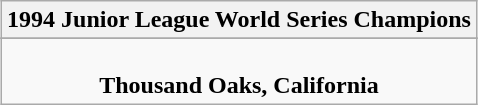<table class="wikitable" style="text-align: center; margin: 0 auto;">
<tr>
<th>1994 Junior League World Series Champions</th>
</tr>
<tr>
</tr>
<tr>
<td><br><strong>Thousand Oaks, California</strong></td>
</tr>
</table>
